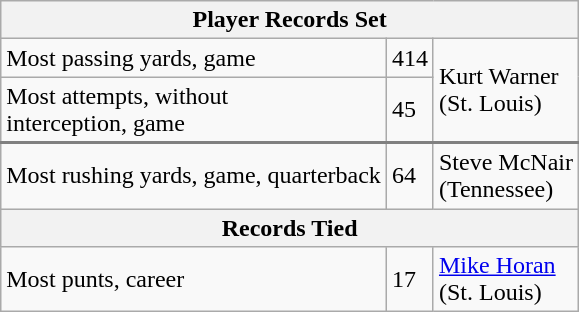<table class="wikitable">
<tr>
<th colspan=3>Player Records Set</th>
</tr>
<tr>
<td>Most passing yards, game</td>
<td>414</td>
<td rowspan=2>Kurt Warner<br>(St. Louis)</td>
</tr>
<tr style="border-bottom: 2px solid gray">
<td>Most attempts, without <br>interception, game</td>
<td>45</td>
</tr>
<tr>
<td>Most rushing yards, game, quarterback</td>
<td>64</td>
<td>Steve McNair<br>(Tennessee)</td>
</tr>
<tr>
<th colspan=3>Records Tied</th>
</tr>
<tr>
<td>Most punts, career</td>
<td>17</td>
<td><a href='#'>Mike Horan</a><br>(St. Louis)</td>
</tr>
</table>
